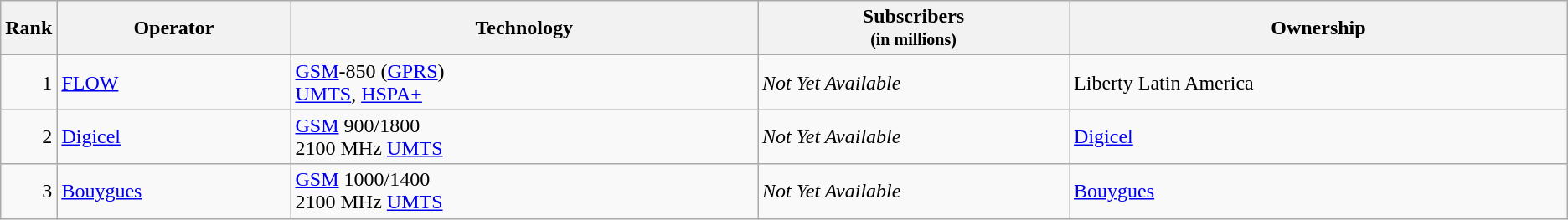<table class="wikitable">
<tr>
<th style="width:3%;">Rank</th>
<th style="width:15%;">Operator</th>
<th style="width:30%;">Technology</th>
<th style="width:20%;">Subscribers<br><small>(in millions)</small></th>
<th style="width:32%;">Ownership</th>
</tr>
<tr>
<td align=right>1</td>
<td><a href='#'>FLOW</a></td>
<td><a href='#'>GSM</a>-850 (<a href='#'>GPRS</a>) <br><a href='#'>UMTS</a>, <a href='#'>HSPA+</a></td>
<td><em>Not Yet Available</em></td>
<td>Liberty Latin America</td>
</tr>
<tr>
<td align=right>2</td>
<td><a href='#'>Digicel</a></td>
<td><a href='#'>GSM</a> 900/1800 <br>2100 MHz <a href='#'>UMTS</a></td>
<td><em>Not Yet Available</em></td>
<td><a href='#'>Digicel</a></td>
</tr>
<tr>
<td align=right>3</td>
<td><a href='#'>Bouygues</a></td>
<td><a href='#'>GSM</a> 1000/1400 <br>2100 MHz <a href='#'>UMTS</a></td>
<td><em>Not Yet Available</em></td>
<td><a href='#'>Bouygues</a></td>
</tr>
</table>
